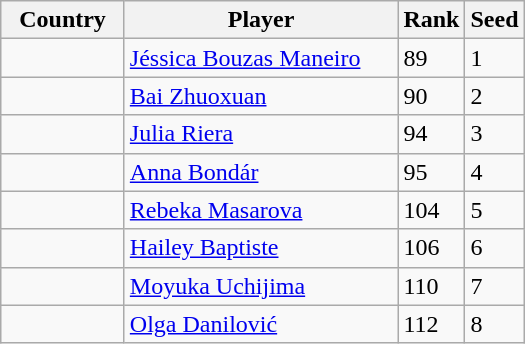<table class="wikitable">
<tr>
<th width="75">Country</th>
<th width="175">Player</th>
<th>Rank</th>
<th>Seed</th>
</tr>
<tr>
<td></td>
<td><a href='#'>Jéssica Bouzas Maneiro</a></td>
<td>89</td>
<td>1</td>
</tr>
<tr>
<td></td>
<td><a href='#'>Bai Zhuoxuan</a></td>
<td>90</td>
<td>2</td>
</tr>
<tr>
<td></td>
<td><a href='#'>Julia Riera</a></td>
<td>94</td>
<td>3</td>
</tr>
<tr>
<td></td>
<td><a href='#'>Anna Bondár</a></td>
<td>95</td>
<td>4</td>
</tr>
<tr>
<td></td>
<td><a href='#'>Rebeka Masarova</a></td>
<td>104</td>
<td>5</td>
</tr>
<tr>
<td></td>
<td><a href='#'>Hailey Baptiste</a></td>
<td>106</td>
<td>6</td>
</tr>
<tr>
<td></td>
<td><a href='#'>Moyuka Uchijima</a></td>
<td>110</td>
<td>7</td>
</tr>
<tr>
<td></td>
<td><a href='#'>Olga Danilović</a></td>
<td>112</td>
<td>8</td>
</tr>
</table>
